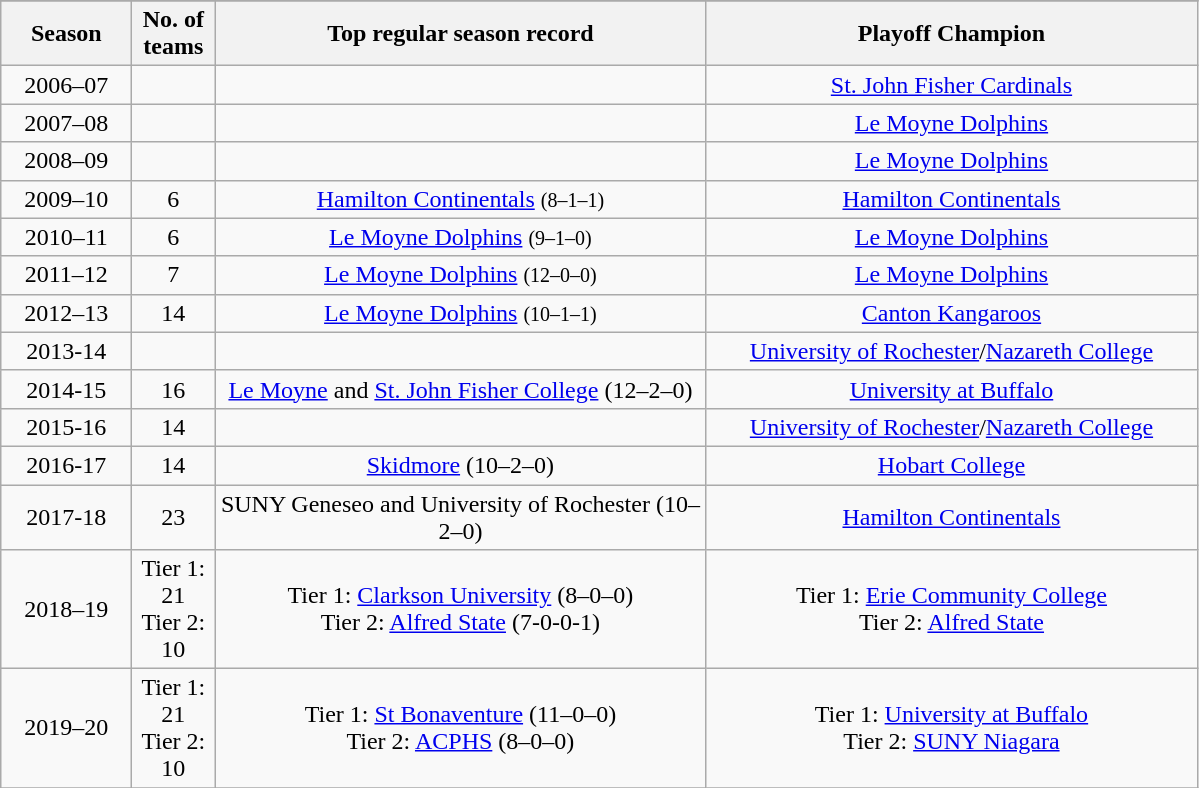<table class="wikitable sortable mw-collapsible">
<tr>
</tr>
<tr>
<th style="width:5em">Season</th>
<th style="width:3em">No. of<br>teams</th>
<th style="width:20em">Top regular season record</th>
<th style="width:20em">Playoff Champion</th>
</tr>
<tr align="center">
<td>2006–07</td>
<td></td>
<td></td>
<td><a href='#'>St. John Fisher Cardinals</a></td>
</tr>
<tr align="center">
<td>2007–08</td>
<td></td>
<td></td>
<td><a href='#'>Le Moyne Dolphins</a></td>
</tr>
<tr align="center">
<td>2008–09</td>
<td></td>
<td></td>
<td><a href='#'>Le Moyne Dolphins</a></td>
</tr>
<tr align="center">
<td>2009–10</td>
<td>6</td>
<td><a href='#'>Hamilton Continentals</a> <small>(8–1–1)</small></td>
<td><a href='#'>Hamilton Continentals</a></td>
</tr>
<tr align="center">
<td>2010–11</td>
<td>6</td>
<td><a href='#'>Le Moyne Dolphins</a> <small>(9–1–0)</small></td>
<td><a href='#'>Le Moyne Dolphins</a></td>
</tr>
<tr align="center">
<td>2011–12</td>
<td>7</td>
<td><a href='#'>Le Moyne Dolphins</a> <small>(12–0–0)</small></td>
<td><a href='#'>Le Moyne Dolphins</a></td>
</tr>
<tr align="center">
<td>2012–13</td>
<td>14</td>
<td><a href='#'>Le Moyne Dolphins</a> <small>(10–1–1)</small></td>
<td><a href='#'>Canton Kangaroos</a></td>
</tr>
<tr align="center">
<td>2013-14</td>
<td></td>
<td></td>
<td><a href='#'>University of Rochester</a>/<a href='#'>Nazareth College</a></td>
</tr>
<tr align="center">
<td>2014-15</td>
<td>16</td>
<td><a href='#'>Le Moyne</a> and <a href='#'>St. John Fisher College</a> (12–2–0)</td>
<td><a href='#'>University at Buffalo</a></td>
</tr>
<tr align="center">
<td>2015-16</td>
<td>14</td>
<td></td>
<td><a href='#'>University of Rochester</a>/<a href='#'>Nazareth College</a></td>
</tr>
<tr align="center">
<td>2016-17</td>
<td>14</td>
<td><a href='#'>Skidmore</a> (10–2–0)</td>
<td><a href='#'>Hobart College</a></td>
</tr>
<tr align="center">
<td>2017-18</td>
<td>23</td>
<td>SUNY Geneseo and University of Rochester (10–2–0)</td>
<td><a href='#'>Hamilton Continentals</a></td>
</tr>
<tr>
<td align="center">2018–19</td>
<td align="center">Tier 1: 21<br>Tier 2: 10</td>
<td align="center">Tier 1: <a href='#'>Clarkson University</a> (8–0–0)<br>Tier 2: <a href='#'>Alfred State</a> (7-0-0-1)</td>
<td align="center">Tier 1: <a href='#'>Erie Community College</a><br>Tier 2: <a href='#'>Alfred State</a></td>
</tr>
<tr>
<td align="center">2019–20</td>
<td align="center">Tier 1: 21<br>Tier 2: 10</td>
<td align="center">Tier 1: <a href='#'>St Bonaventure</a> (11–0–0)<br>Tier 2: <a href='#'>ACPHS</a> (8–0–0)</td>
<td align="center">Tier 1: <a href='#'>University at Buffalo</a><br>Tier 2: <a href='#'>SUNY Niagara</a></td>
</tr>
<tr>
</tr>
</table>
